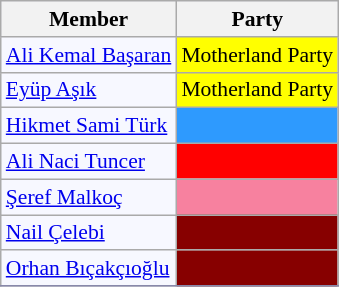<table class=wikitable style="border:1px solid #8888aa; background-color:#f7f8ff; padding:0px; font-size:90%;">
<tr>
<th>Member</th>
<th>Party</th>
</tr>
<tr>
<td><a href='#'>Ali Kemal Başaran</a></td>
<td style="background: #ffff00">Motherland Party</td>
</tr>
<tr>
<td><a href='#'>Eyüp Aşık</a></td>
<td style="background: #ffff00">Motherland Party</td>
</tr>
<tr>
<td><a href='#'>Hikmet Sami Türk</a></td>
<td style="background: #2E9AFE"></td>
</tr>
<tr>
<td><a href='#'>Ali Naci Tuncer</a></td>
<td style="background: #ff0000"></td>
</tr>
<tr>
<td><a href='#'>Şeref Malkoç</a></td>
<td style="background: #F7819F"></td>
</tr>
<tr>
<td><a href='#'>Nail Çelebi</a></td>
<td style="background: #870000"></td>
</tr>
<tr>
<td><a href='#'>Orhan Bıçakçıoğlu</a></td>
<td style="background: #870000"></td>
</tr>
<tr>
</tr>
</table>
